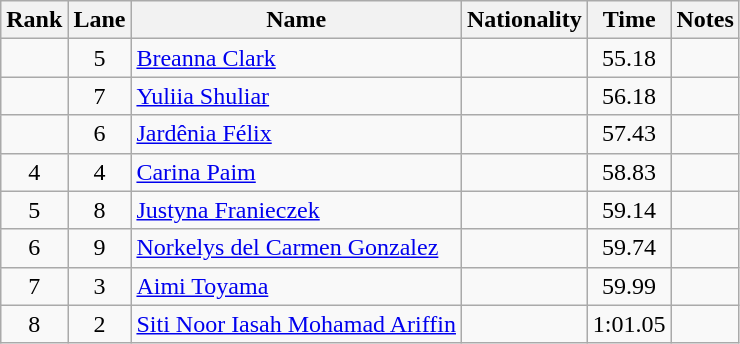<table class="wikitable sortable" style="text-align:center">
<tr>
<th>Rank</th>
<th>Lane</th>
<th>Name</th>
<th>Nationality</th>
<th>Time</th>
<th>Notes</th>
</tr>
<tr>
<td></td>
<td>5</td>
<td align="left"><a href='#'>Breanna Clark</a></td>
<td align="left"></td>
<td>55.18</td>
<td><strong></strong></td>
</tr>
<tr>
<td></td>
<td>7</td>
<td align="left"><a href='#'>Yuliia Shuliar</a></td>
<td align="left"></td>
<td>56.18</td>
<td></td>
</tr>
<tr>
<td></td>
<td>6</td>
<td align="left"><a href='#'>Jardênia Félix</a></td>
<td align="left"></td>
<td>57.43</td>
<td></td>
</tr>
<tr>
<td>4</td>
<td>4</td>
<td align="left"><a href='#'>Carina Paim</a></td>
<td align="left"></td>
<td>58.83</td>
<td></td>
</tr>
<tr>
<td>5</td>
<td>8</td>
<td align="left"><a href='#'>Justyna Franieczek</a></td>
<td align="left"></td>
<td>59.14</td>
<td></td>
</tr>
<tr>
<td>6</td>
<td>9</td>
<td align="left"><a href='#'>Norkelys del Carmen Gonzalez</a></td>
<td align="left"></td>
<td>59.74</td>
<td></td>
</tr>
<tr>
<td>7</td>
<td>3</td>
<td align="left"><a href='#'>Aimi Toyama</a></td>
<td align="left"></td>
<td>59.99</td>
<td></td>
</tr>
<tr>
<td>8</td>
<td>2</td>
<td align="left"><a href='#'>Siti Noor Iasah Mohamad Ariffin</a></td>
<td align="left"></td>
<td>1:01.05</td>
<td></td>
</tr>
</table>
